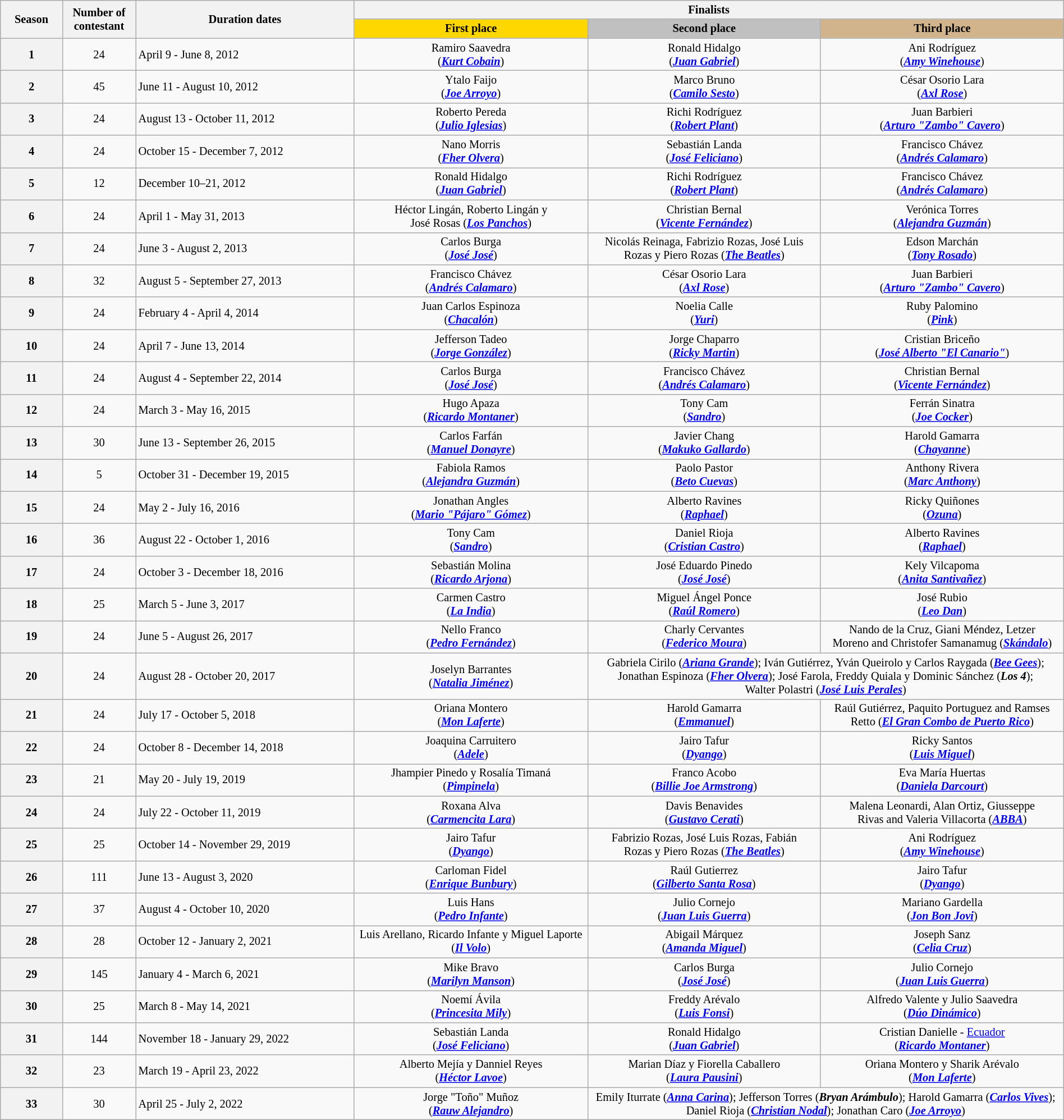<table class="wikitable" style="width:100%; text-align:center; white-space:nowrap; font-size:85%">
<tr>
<th rowspan="2" style="width:6%">Season</th>
<th rowspan="2" style="width:7%">Number of<br>contestant</th>
<th rowspan="2" style="width:21%">Duration dates</th>
<th colspan="3" style="width:66%">Finalists</th>
</tr>
<tr>
<th style="width:22%; background:gold">First place</th>
<th style="width:22%; background:silver">Second place</th>
<th style="width:22%; background:tan">Third place</th>
</tr>
<tr>
<th><strong>1</strong></th>
<td>24</td>
<td style="text-align:left">April 9 - June 8, 2012</td>
<td>Ramiro Saavedra<br>(<strong><em><a href='#'>Kurt Cobain</a></em></strong>)</td>
<td>Ronald Hidalgo<br>(<strong><em><a href='#'>Juan Gabriel</a></em></strong>)</td>
<td>Ani Rodríguez<br>(<strong><em><a href='#'>Amy Winehouse</a></em></strong>)</td>
</tr>
<tr>
<th><strong>2</strong></th>
<td>45</td>
<td style="text-align:left">June 11 - August 10, 2012</td>
<td>Ytalo Faijo<br>(<strong><em><a href='#'>Joe Arroyo</a></em></strong>)</td>
<td>Marco Bruno<br>(<strong><em><a href='#'>Camilo Sesto</a></em></strong>)</td>
<td>César Osorio Lara<br>(<strong><em><a href='#'>Axl Rose</a></em></strong>)</td>
</tr>
<tr>
<th><strong>3</strong></th>
<td>24</td>
<td style="text-align:left">August 13 - October 11, 2012</td>
<td>Roberto Pereda<br>(<strong><em><a href='#'>Julio Iglesias</a></em></strong>)</td>
<td>Richi Rodríguez<br>(<strong><em><a href='#'>Robert Plant</a></em></strong>)</td>
<td>Juan Barbieri<br>(<strong><em><a href='#'>Arturo "Zambo" Cavero</a></em></strong>)</td>
</tr>
<tr>
<th><strong>4</strong></th>
<td>24</td>
<td style="text-align:left">October 15 - December 7, 2012</td>
<td>Nano Morris<br>(<strong><em><a href='#'>Fher Olvera</a></em></strong>)</td>
<td>Sebastián Landa<br>(<strong><em><a href='#'>José Feliciano</a></em></strong>)</td>
<td>Francisco Chávez<br>(<strong><em><a href='#'>Andrés Calamaro</a></em></strong>)</td>
</tr>
<tr>
<th><strong>5</strong></th>
<td>12</td>
<td style="text-align:left">December 10–21, 2012</td>
<td>Ronald Hidalgo<br>(<strong><em><a href='#'>Juan Gabriel</a></em></strong>)</td>
<td>Richi Rodríguez<br>(<strong><em><a href='#'>Robert Plant</a></em></strong>)</td>
<td>Francisco Chávez<br>(<strong><em><a href='#'>Andrés Calamaro</a></em></strong>)</td>
</tr>
<tr>
<th><strong>6</strong></th>
<td>24</td>
<td style="text-align:left">April 1 - May 31, 2013</td>
<td>Héctor Lingán, Roberto Lingán y<br>José Rosas (<strong><em><a href='#'>Los Panchos</a></em></strong>)</td>
<td>Christian Bernal<br>(<strong><em><a href='#'>Vicente Fernández</a></em></strong>)</td>
<td>Verónica Torres<br>(<strong><em><a href='#'>Alejandra Guzmán</a></em></strong>)</td>
</tr>
<tr>
<th><strong>7</strong></th>
<td>24</td>
<td style="text-align:left">June 3 - August 2, 2013</td>
<td>Carlos Burga<br>(<strong><em><a href='#'>José José</a></em></strong>)</td>
<td>Nicolás Reinaga, Fabrizio Rozas, José Luis<br>Rozas y Piero Rozas (<strong><em><a href='#'>The Beatles</a></em></strong>)</td>
<td>Edson Marchán<br>(<strong><em><a href='#'>Tony Rosado</a></em></strong>)</td>
</tr>
<tr>
<th><strong>8</strong></th>
<td>32</td>
<td style="text-align:left">August 5 - September 27, 2013</td>
<td>Francisco Chávez<br>(<strong><em><a href='#'>Andrés Calamaro</a></em></strong>)</td>
<td>César Osorio Lara<br>(<strong><em><a href='#'>Axl Rose</a></em></strong>)</td>
<td>Juan Barbieri<br>(<strong><em><a href='#'>Arturo "Zambo" Cavero</a></em></strong>)</td>
</tr>
<tr>
<th><strong>9</strong></th>
<td>24</td>
<td style="text-align:left">February 4 - April 4, 2014</td>
<td>Juan Carlos Espinoza<br>(<strong><em><a href='#'>Chacalón</a></em></strong>)</td>
<td>Noelia Calle<br>(<strong><em><a href='#'>Yuri</a></em></strong>)</td>
<td>Ruby Palomino<br>(<strong><em><a href='#'>Pink</a></em></strong>)</td>
</tr>
<tr>
<th><strong>10</strong></th>
<td>24</td>
<td style="text-align:left">April 7 - June 13, 2014</td>
<td>Jefferson Tadeo<br>(<strong><em><a href='#'>Jorge González</a></em></strong>)</td>
<td>Jorge Chaparro<br>(<strong><em><a href='#'>Ricky Martin</a></em></strong>)</td>
<td>Cristian Briceño<br>(<strong><em><a href='#'>José Alberto "El Canario"</a></em></strong>)</td>
</tr>
<tr>
<th><strong>11</strong></th>
<td>24</td>
<td style="text-align:left">August 4 - September 22, 2014</td>
<td>Carlos Burga<br>(<strong><em><a href='#'>José José</a></em></strong>)</td>
<td>Francisco Chávez<br>(<strong><em><a href='#'>Andrés Calamaro</a></em></strong>)</td>
<td>Christian Bernal<br>(<strong><em><a href='#'>Vicente Fernández</a></em></strong>)</td>
</tr>
<tr>
<th><strong>12</strong></th>
<td>24</td>
<td style="text-align:left">March 3 - May 16, 2015</td>
<td>Hugo Apaza<br>(<strong><em><a href='#'>Ricardo Montaner</a></em></strong>)</td>
<td>Tony Cam<br>(<strong><em><a href='#'>Sandro</a></em></strong>)</td>
<td>Ferrán Sinatra<br>(<strong><em><a href='#'>Joe Cocker</a></em></strong>)</td>
</tr>
<tr>
<th><strong>13</strong></th>
<td>30</td>
<td style="text-align:left">June 13 - September 26, 2015</td>
<td>Carlos Farfán<br>(<strong><em><a href='#'>Manuel Donayre</a></em></strong>)</td>
<td>Javier Chang<br>(<strong><em><a href='#'>Makuko Gallardo</a></em></strong>)</td>
<td>Harold Gamarra<br>(<strong><em><a href='#'>Chayanne</a></em></strong>)</td>
</tr>
<tr>
<th><strong>14</strong></th>
<td>5</td>
<td style="text-align:left">October 31 - December 19, 2015</td>
<td>Fabiola Ramos<br>(<strong><em><a href='#'>Alejandra Guzmán</a></em></strong>)</td>
<td>Paolo Pastor<br>(<strong><em><a href='#'>Beto Cuevas</a></em></strong>)</td>
<td>Anthony Rivera<br>(<strong><em><a href='#'>Marc Anthony</a></em></strong>)</td>
</tr>
<tr>
<th><strong>15</strong></th>
<td>24</td>
<td style="text-align:left">May 2 - July 16, 2016</td>
<td>Jonathan Angles<br>(<strong><em><a href='#'>Mario "Pájaro" Gómez</a></em></strong>)</td>
<td>Alberto Ravines<br>(<strong><em><a href='#'>Raphael</a></em></strong>)</td>
<td>Ricky Quiñones<br>(<strong><em><a href='#'>Ozuna</a></em></strong>)</td>
</tr>
<tr>
<th><strong>16</strong></th>
<td>36</td>
<td style="text-align:left">August 22 - October 1, 2016</td>
<td>Tony Cam<br>(<strong><em><a href='#'>Sandro</a></em></strong>)</td>
<td>Daniel Rioja<br>(<strong><em><a href='#'>Cristian Castro</a></em></strong>)</td>
<td>Alberto Ravines<br>(<strong><em><a href='#'>Raphael</a></em></strong>)</td>
</tr>
<tr>
<th><strong>17</strong></th>
<td>24</td>
<td style="text-align:left">October 3 - December 18, 2016</td>
<td>Sebastián Molina<br>(<strong><em><a href='#'>Ricardo Arjona</a></em></strong>)</td>
<td>José Eduardo Pinedo<br>(<strong><em><a href='#'>José José</a></em></strong>)</td>
<td>Kely Vilcapoma<br>(<strong><em><a href='#'>Anita Santivañez</a></em></strong>)</td>
</tr>
<tr>
<th><strong>18</strong></th>
<td>25</td>
<td style="text-align:left">March 5 - June 3, 2017</td>
<td>Carmen Castro<br>(<strong><em><a href='#'>La India</a></em></strong>)</td>
<td>Miguel Ángel Ponce<br>(<strong><em><a href='#'>Raúl Romero</a></em></strong>)</td>
<td>José Rubio<br>(<strong><em><a href='#'>Leo Dan</a></em></strong>)</td>
</tr>
<tr>
<th><strong>19</strong></th>
<td>24</td>
<td style="text-align:left">June 5 - August 26, 2017</td>
<td>Nello Franco<br>(<strong><em><a href='#'>Pedro Fernández</a></em></strong>)</td>
<td>Charly Cervantes<br>(<strong><em><a href='#'>Federico Moura</a></em></strong>)</td>
<td>Nando de la Cruz, Giani Méndez, Letzer<br>Moreno and Christofer Samanamug (<strong><em><a href='#'>Skándalo</a></em></strong>)</td>
</tr>
<tr>
<th><strong>20</strong></th>
<td>24</td>
<td style="text-align:left">August 28 - October 20, 2017</td>
<td>Joselyn Barrantes<br>(<strong><em><a href='#'>Natalia Jiménez</a></em></strong>)</td>
<td colspan="2">Gabriela Cirilo (<strong><em><a href='#'>Ariana Grande</a></em></strong>); Iván Gutiérrez, Yván Queirolo y Carlos Raygada (<strong><em><a href='#'>Bee Gees</a></em></strong>);<br>Jonathan Espinoza (<strong><em><a href='#'>Fher Olvera</a></em></strong>); José Farola, Freddy Quiala y Dominic Sánchez (<strong><em>Los 4</em></strong>);<br> Walter Polastri (<strong><em><a href='#'>José Luis Perales</a></em></strong>)</td>
</tr>
<tr>
<th><strong>21</strong></th>
<td>24</td>
<td style="text-align:left">July 17 - October 5, 2018</td>
<td>Oriana Montero<br>(<strong><em><a href='#'>Mon Laferte</a></em></strong>)</td>
<td>Harold Gamarra<br>(<strong><em><a href='#'>Emmanuel</a></em></strong>)</td>
<td>Raúl Gutiérrez, Paquito Portuguez and Ramses<br>Retto (<strong><em><a href='#'>El Gran Combo de Puerto Rico</a></em></strong>)</td>
</tr>
<tr>
<th><strong>22</strong></th>
<td>24</td>
<td style="text-align:left">October 8 - December 14, 2018</td>
<td>Joaquina Carruitero<br>(<strong><em><a href='#'>Adele</a></em></strong>)</td>
<td>Jairo Tafur<br>(<strong><em><a href='#'>Dyango</a></em></strong>)</td>
<td>Ricky Santos<br>(<strong><em><a href='#'>Luis Miguel</a></em></strong>)</td>
</tr>
<tr>
<th><strong>23</strong></th>
<td>21</td>
<td style="text-align:left">May 20 - July 19, 2019</td>
<td>Jhampier Pinedo y Rosalía Timaná<br>(<strong><em><a href='#'>Pimpinela</a></em></strong>)</td>
<td>Franco Acobo<br>(<strong><em><a href='#'>Billie Joe Armstrong</a></em></strong>)</td>
<td>Eva María Huertas<br>(<strong><em><a href='#'>Daniela Darcourt</a></em></strong>)</td>
</tr>
<tr>
<th><strong>24</strong></th>
<td>24</td>
<td style="text-align:left">July 22 - October 11, 2019</td>
<td>Roxana Alva<br>(<strong><em><a href='#'>Carmencita Lara</a></em></strong>)</td>
<td>Davis Benavides<br>(<strong><em><a href='#'>Gustavo Cerati</a></em></strong>)</td>
<td>Malena Leonardi, Alan Ortiz, Giusseppe<br>Rivas and Valeria Villacorta (<strong><em><a href='#'>ABBA</a></em></strong>)</td>
</tr>
<tr>
<th><strong>25</strong></th>
<td>25</td>
<td style="text-align:left">October 14 - November 29, 2019</td>
<td>Jairo Tafur<br>(<strong><em><a href='#'>Dyango</a></em></strong>)</td>
<td>Fabrizio Rozas, José Luis Rozas, Fabián<br>Rozas y Piero Rozas (<strong><em><a href='#'>The Beatles</a></em></strong>)</td>
<td>Ani Rodríguez<br>(<strong><em><a href='#'>Amy Winehouse</a></em></strong>)</td>
</tr>
<tr>
<th><strong>26</strong></th>
<td>111</td>
<td style="text-align:left">June 13 - August 3, 2020</td>
<td>Carloman Fidel<br>(<strong><em><a href='#'>Enrique Bunbury</a></em></strong>)</td>
<td>Raúl Gutierrez<br>(<strong><em><a href='#'>Gilberto Santa Rosa</a></em></strong>)</td>
<td>Jairo Tafur<br>(<strong><em><a href='#'>Dyango</a></em></strong>)</td>
</tr>
<tr>
<th><strong>27</strong></th>
<td>37</td>
<td style="text-align:left">August 4 - October 10, 2020</td>
<td>Luis Hans<br>(<strong><em><a href='#'>Pedro Infante</a></em></strong>)</td>
<td>Julio Cornejo<br>(<strong><em><a href='#'>Juan Luis Guerra</a></em></strong>)</td>
<td>Mariano Gardella<br>(<strong><em><a href='#'>Jon Bon Jovi</a></em></strong>)</td>
</tr>
<tr>
<th><strong>28</strong></th>
<td>28</td>
<td style="text-align:left">October 12 - January 2, 2021</td>
<td>Luis Arellano, Ricardo Infante y Miguel Laporte<br>(<strong><em><a href='#'>Il Volo</a></em></strong>)</td>
<td>Abigail Márquez<br>(<strong><em><a href='#'>Amanda Miguel</a></em></strong>)</td>
<td>Joseph Sanz<br>(<strong><em><a href='#'>Celia Cruz</a></em></strong>)</td>
</tr>
<tr>
<th><strong>29</strong></th>
<td>145</td>
<td style="text-align:left">January 4 - March 6, 2021</td>
<td>Mike Bravo<br>(<strong><em><a href='#'>Marilyn Manson</a></em></strong>)</td>
<td>Carlos Burga<br>(<strong><em><a href='#'>José José</a></em></strong>)</td>
<td>Julio Cornejo<br>(<strong><em><a href='#'>Juan Luis Guerra</a></em></strong>)</td>
</tr>
<tr>
<th><strong>30</strong></th>
<td>25</td>
<td style="text-align:left">March 8 - May 14, 2021</td>
<td>Noemí Ávila<br>(<strong><em><a href='#'>Princesita Mily</a></em></strong>)</td>
<td>Freddy Arévalo<br>(<strong><em><a href='#'>Luis Fonsi</a></em></strong>)</td>
<td>Alfredo Valente y Julio Saavedra<br>(<strong><em><a href='#'>Dúo Dinámico</a></em></strong>)</td>
</tr>
<tr>
<th><strong>31</strong></th>
<td>144</td>
<td style="text-align:left">November 18 - January 29, 2022</td>
<td>Sebastián Landa<br>(<strong><em><a href='#'>José Feliciano</a></em></strong>)</td>
<td>Ronald Hidalgo<br>(<strong><em><a href='#'>Juan Gabriel</a></em></strong>)</td>
<td>Cristian Danielle - <a href='#'>Ecuador</a><br>(<strong><em><a href='#'>Ricardo Montaner</a></em></strong>)</td>
</tr>
<tr>
<th><strong>32</strong></th>
<td>23</td>
<td style="text-align:left">March 19 - April 23, 2022</td>
<td>Alberto Mejía y Danniel Reyes<br>(<strong><em><a href='#'>Héctor Lavoe</a></em></strong>)</td>
<td>Marian Díaz y Fiorella Caballero<br>(<strong><em><a href='#'>Laura Pausini</a></em></strong>)</td>
<td>Oriana Montero y Sharik Arévalo<br>(<strong><em><a href='#'>Mon Laferte</a></em></strong>)</td>
</tr>
<tr>
<th><strong>33</strong></th>
<td>30</td>
<td style="text-align:left">April 25 - July 2, 2022</td>
<td>Jorge "Toño" Muñoz<br>(<strong><em><a href='#'>Rauw Alejandro</a></em></strong>)</td>
<td colspan="2">Emily Iturrate (<strong><em><a href='#'>Anna Carina</a></em></strong>); Jefferson Torres (<strong><em>Bryan Arámbulo</em></strong>); Harold Gamarra (<strong><em><a href='#'>Carlos Vives</a></em></strong>);<br> Daniel Rioja (<strong><em><a href='#'>Christian Nodal</a></em></strong>); Jonathan Caro (<strong><em><a href='#'>Joe Arroyo</a></em></strong>)</td>
</tr>
</table>
